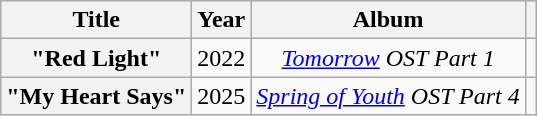<table class="wikitable plainrowheaders" style="text-align:center;">
<tr>
<th>Title</th>
<th>Year</th>
<th>Album</th>
<th scope="col" class="unsortable"></th>
</tr>
<tr>
<th scope=row>"Red Light"</th>
<td>2022</td>
<td><em><a href='#'>Tomorrow</a> OST Part 1</em></td>
<td></td>
</tr>
<tr>
<th scope=row>"My Heart Says"</th>
<td>2025</td>
<td><em><a href='#'>Spring of Youth</a> OST Part 4</em></td>
<td></td>
</tr>
</table>
